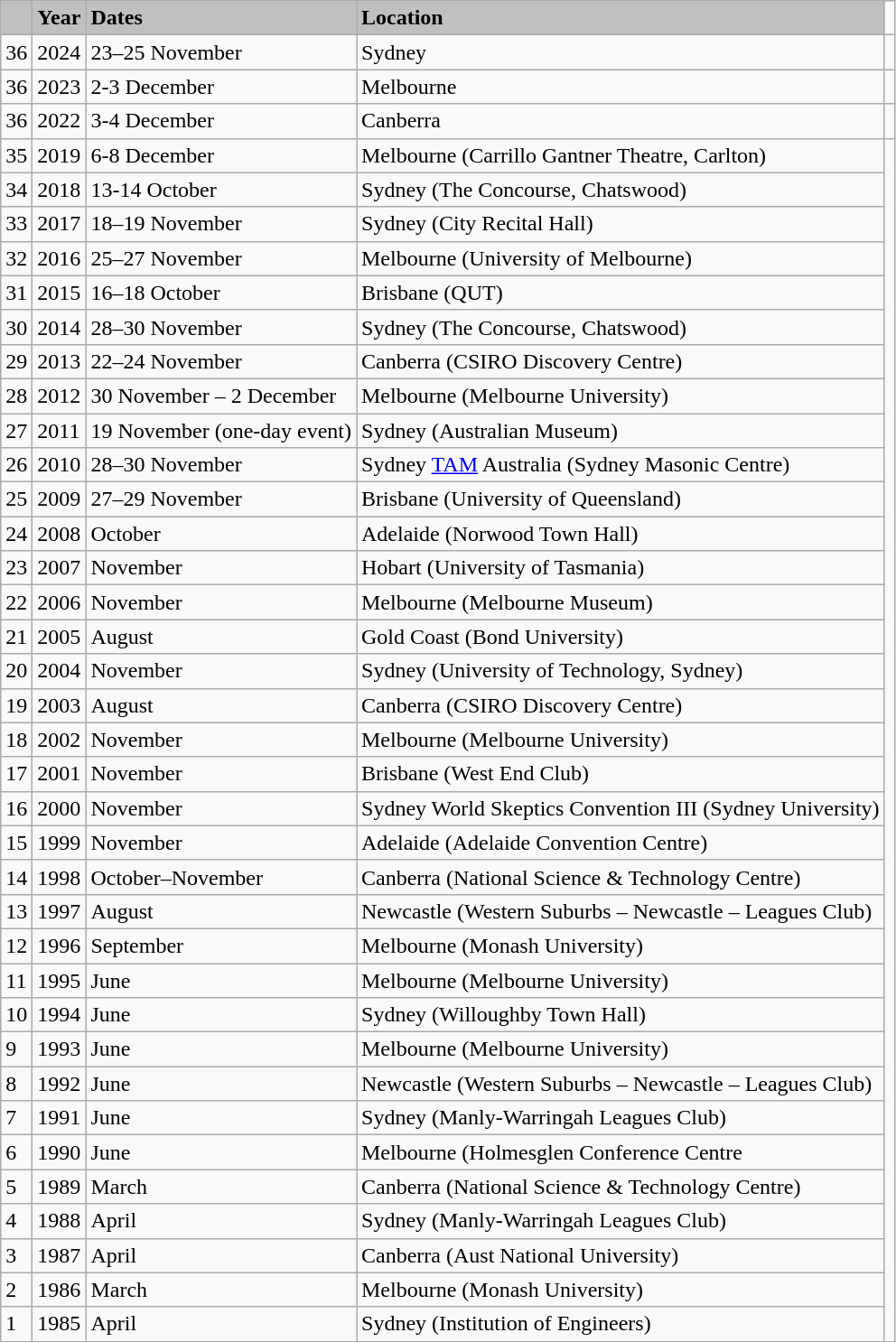<table class="wikitable">
<tr style="background:silver;">
<td></td>
<td><strong>Year</strong></td>
<td><strong>Dates</strong></td>
<td><strong>Location</strong></td>
</tr>
<tr>
<td>36</td>
<td>2024</td>
<td>23–25 November</td>
<td>Sydney</td>
<td></td>
</tr>
<tr>
<td>36</td>
<td>2023</td>
<td>2-3 December</td>
<td>Melbourne</td>
<td></td>
</tr>
<tr>
<td>36</td>
<td>2022</td>
<td>3-4 December</td>
<td>Canberra</td>
<td></td>
</tr>
<tr>
<td>35</td>
<td>2019</td>
<td>6-8 December</td>
<td>Melbourne (Carrillo Gantner Theatre, Carlton)</td>
</tr>
<tr>
<td>34</td>
<td>2018</td>
<td>13-14 October</td>
<td>Sydney (The Concourse, Chatswood)</td>
</tr>
<tr>
<td>33</td>
<td>2017</td>
<td>18–19 November</td>
<td>Sydney (City Recital Hall)</td>
</tr>
<tr>
<td>32</td>
<td>2016</td>
<td>25–27 November</td>
<td>Melbourne (University of Melbourne)</td>
</tr>
<tr>
<td>31</td>
<td>2015</td>
<td>16–18 October</td>
<td>Brisbane (QUT)</td>
</tr>
<tr>
<td>30</td>
<td>2014</td>
<td>28–30 November</td>
<td>Sydney (The Concourse, Chatswood)</td>
</tr>
<tr>
<td>29</td>
<td>2013</td>
<td>22–24 November</td>
<td>Canberra (CSIRO Discovery Centre)</td>
</tr>
<tr>
<td>28</td>
<td>2012</td>
<td>30 November – 2 December</td>
<td>Melbourne (Melbourne University)</td>
</tr>
<tr>
<td>27</td>
<td>2011</td>
<td>19 November (one-day event)</td>
<td>Sydney (Australian Museum)</td>
</tr>
<tr>
<td>26</td>
<td>2010</td>
<td>28–30 November</td>
<td>Sydney <a href='#'>TAM</a> Australia (Sydney Masonic Centre)</td>
</tr>
<tr>
<td>25</td>
<td>2009</td>
<td>27–29 November</td>
<td>Brisbane (University of Queensland)</td>
</tr>
<tr>
<td>24</td>
<td>2008</td>
<td>October</td>
<td>Adelaide (Norwood Town Hall)</td>
</tr>
<tr>
<td>23</td>
<td>2007</td>
<td>November</td>
<td>Hobart (University of Tasmania)</td>
</tr>
<tr>
<td>22</td>
<td>2006</td>
<td>November</td>
<td>Melbourne (Melbourne Museum)</td>
</tr>
<tr>
<td>21</td>
<td>2005</td>
<td>August</td>
<td>Gold Coast (Bond University)</td>
</tr>
<tr>
<td>20</td>
<td>2004</td>
<td>November</td>
<td>Sydney (University of Technology, Sydney)</td>
</tr>
<tr>
<td>19</td>
<td>2003</td>
<td>August</td>
<td>Canberra (CSIRO Discovery Centre)</td>
</tr>
<tr>
<td>18</td>
<td>2002</td>
<td>November</td>
<td>Melbourne (Melbourne University)</td>
</tr>
<tr>
<td>17</td>
<td>2001</td>
<td>November</td>
<td>Brisbane (West End Club)</td>
</tr>
<tr>
<td>16</td>
<td>2000</td>
<td>November</td>
<td>Sydney World Skeptics Convention III (Sydney University)</td>
</tr>
<tr>
<td>15</td>
<td>1999</td>
<td>November</td>
<td>Adelaide (Adelaide Convention Centre)</td>
</tr>
<tr>
<td>14</td>
<td>1998</td>
<td>October–November</td>
<td>Canberra (National Science & Technology Centre)</td>
</tr>
<tr>
<td>13</td>
<td>1997</td>
<td>August</td>
<td>Newcastle (Western Suburbs – Newcastle – Leagues Club)</td>
</tr>
<tr>
<td>12</td>
<td>1996</td>
<td>September</td>
<td>Melbourne (Monash University)</td>
</tr>
<tr>
<td>11</td>
<td>1995</td>
<td>June</td>
<td>Melbourne (Melbourne University)</td>
</tr>
<tr>
<td>10</td>
<td>1994</td>
<td>June</td>
<td>Sydney (Willoughby Town Hall)</td>
</tr>
<tr>
<td>9</td>
<td>1993</td>
<td>June</td>
<td>Melbourne (Melbourne University)</td>
</tr>
<tr>
<td>8</td>
<td>1992</td>
<td>June</td>
<td>Newcastle (Western Suburbs – Newcastle – Leagues Club)</td>
</tr>
<tr>
<td>7</td>
<td>1991</td>
<td>June</td>
<td>Sydney (Manly-Warringah Leagues Club)</td>
</tr>
<tr>
<td>6</td>
<td>1990</td>
<td>June</td>
<td>Melbourne (Holmesglen Conference Centre</td>
</tr>
<tr>
<td>5</td>
<td>1989</td>
<td>March</td>
<td>Canberra (National Science & Technology Centre)</td>
</tr>
<tr>
<td>4</td>
<td>1988</td>
<td>April</td>
<td>Sydney (Manly-Warringah Leagues Club)</td>
</tr>
<tr>
<td>3</td>
<td>1987</td>
<td>April</td>
<td>Canberra (Aust National University)</td>
</tr>
<tr>
<td>2</td>
<td>1986</td>
<td>March</td>
<td>Melbourne (Monash University)</td>
</tr>
<tr>
<td>1</td>
<td>1985</td>
<td>April</td>
<td>Sydney (Institution of Engineers)</td>
</tr>
</table>
